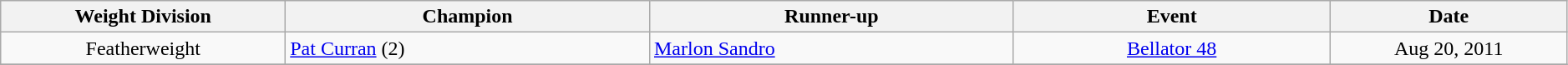<table class="wikitable" width="99%" style="text-align:center;">
<tr>
<th width="18%">Weight Division</th>
<th width="23%">Champion</th>
<th width="23%">Runner-up</th>
<th width="20%">Event</th>
<th width="15%">Date</th>
</tr>
<tr>
<td>Featherweight</td>
<td align=left> <a href='#'>Pat Curran</a> (2)</td>
<td align=left> <a href='#'>Marlon Sandro</a></td>
<td><a href='#'>Bellator 48</a></td>
<td>Aug 20, 2011</td>
</tr>
<tr>
</tr>
</table>
